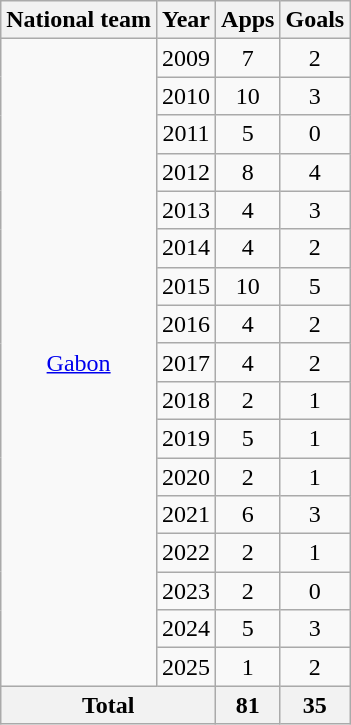<table class="wikitable" style="text-align:center">
<tr>
<th>National team</th>
<th>Year</th>
<th>Apps</th>
<th>Goals</th>
</tr>
<tr>
<td rowspan="17"><a href='#'>Gabon</a></td>
<td>2009</td>
<td>7</td>
<td>2</td>
</tr>
<tr>
<td>2010</td>
<td>10</td>
<td>3</td>
</tr>
<tr>
<td>2011</td>
<td>5</td>
<td>0</td>
</tr>
<tr>
<td>2012</td>
<td>8</td>
<td>4</td>
</tr>
<tr>
<td>2013</td>
<td>4</td>
<td>3</td>
</tr>
<tr>
<td>2014</td>
<td>4</td>
<td>2</td>
</tr>
<tr>
<td>2015</td>
<td>10</td>
<td>5</td>
</tr>
<tr>
<td>2016</td>
<td>4</td>
<td>2</td>
</tr>
<tr>
<td>2017</td>
<td>4</td>
<td>2</td>
</tr>
<tr>
<td>2018</td>
<td>2</td>
<td>1</td>
</tr>
<tr>
<td>2019</td>
<td>5</td>
<td>1</td>
</tr>
<tr>
<td>2020</td>
<td>2</td>
<td>1</td>
</tr>
<tr>
<td>2021</td>
<td>6</td>
<td>3</td>
</tr>
<tr>
<td>2022</td>
<td>2</td>
<td>1</td>
</tr>
<tr>
<td>2023</td>
<td>2</td>
<td>0</td>
</tr>
<tr>
<td>2024</td>
<td>5</td>
<td>3</td>
</tr>
<tr>
<td>2025</td>
<td>1</td>
<td>2</td>
</tr>
<tr>
<th colspan="2">Total</th>
<th>81</th>
<th>35</th>
</tr>
</table>
